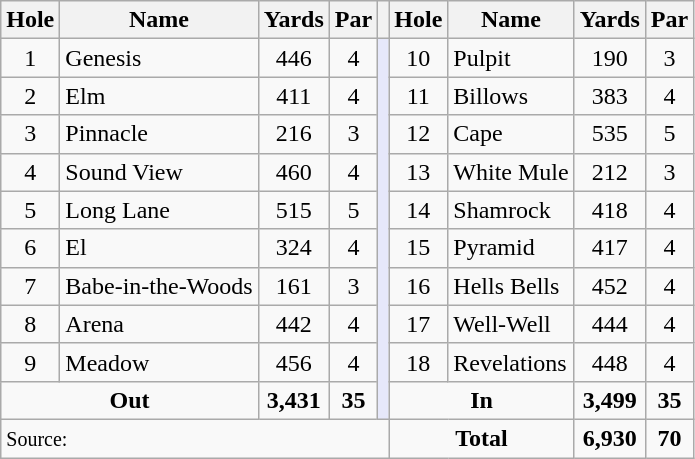<table class=wikitable>
<tr>
<th>Hole</th>
<th>Name</th>
<th>Yards</th>
<th>Par</th>
<th></th>
<th>Hole</th>
<th>Name</th>
<th>Yards</th>
<th>Par</th>
</tr>
<tr>
<td align=center>1</td>
<td>Genesis</td>
<td align=center>446</td>
<td align=center>4</td>
<td rowspan=10 style="background:#E6E8FA;"></td>
<td align=center>10</td>
<td>Pulpit</td>
<td align=center>190</td>
<td align=center>3</td>
</tr>
<tr>
<td align=center>2</td>
<td>Elm</td>
<td align=center>411</td>
<td align=center>4</td>
<td align=center>11</td>
<td>Billows</td>
<td align=center>383</td>
<td align=center>4</td>
</tr>
<tr>
<td align=center>3</td>
<td>Pinnacle</td>
<td align=center>216</td>
<td align=center>3</td>
<td align=center>12</td>
<td>Cape</td>
<td align=center>535</td>
<td align=center>5</td>
</tr>
<tr>
<td align=center>4</td>
<td>Sound View</td>
<td align=center>460</td>
<td align=center>4</td>
<td align=center>13</td>
<td>White Mule</td>
<td align=center>212</td>
<td align=center>3</td>
</tr>
<tr>
<td align=center>5</td>
<td>Long Lane</td>
<td align=center>515</td>
<td align=center>5</td>
<td align=center>14</td>
<td>Shamrock</td>
<td align=center>418</td>
<td align=center>4</td>
</tr>
<tr>
<td align=center>6</td>
<td>El</td>
<td align=center>324</td>
<td align=center>4</td>
<td align=center>15</td>
<td>Pyramid</td>
<td align=center>417</td>
<td align=center>4</td>
</tr>
<tr>
<td align=center>7</td>
<td>Babe-in-the-Woods</td>
<td align=center>161</td>
<td align=center>3</td>
<td align=center>16</td>
<td>Hells Bells</td>
<td align=center>452</td>
<td align=center>4</td>
</tr>
<tr>
<td align=center>8</td>
<td>Arena</td>
<td align=center>442</td>
<td align=center>4</td>
<td align=center>17</td>
<td>Well-Well</td>
<td align=center>444</td>
<td align=center>4</td>
</tr>
<tr>
<td align=center>9</td>
<td>Meadow</td>
<td align=center>456</td>
<td align=center>4</td>
<td align=center>18</td>
<td>Revelations</td>
<td align=center>448</td>
<td align=center>4</td>
</tr>
<tr>
<td colspan=2 align=center><strong>Out</strong></td>
<td align=center><strong>3,431</strong></td>
<td align=center><strong>35</strong></td>
<td colspan=2 align=center><strong>In</strong></td>
<td align=center><strong>3,499</strong></td>
<td align=center><strong>35</strong></td>
</tr>
<tr>
<td colspan=5><small>Source:</small></td>
<td colspan=2 align=center><strong>Total</strong></td>
<td align=center><strong>6,930</strong></td>
<td align=center><strong>70</strong></td>
</tr>
</table>
